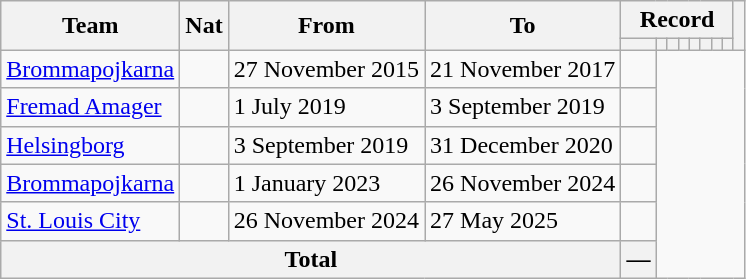<table class="wikitable" style="text-align: center">
<tr>
<th rowspan="2">Team</th>
<th rowspan="2">Nat</th>
<th rowspan="2">From</th>
<th rowspan="2">To</th>
<th colspan="8">Record</th>
<th rowspan=2></th>
</tr>
<tr>
<th></th>
<th></th>
<th></th>
<th></th>
<th></th>
<th></th>
<th></th>
<th></th>
</tr>
<tr>
<td align=left><a href='#'>Brommapojkarna</a></td>
<td></td>
<td align=left>27 November 2015</td>
<td align=left>21 November 2017<br></td>
<td></td>
</tr>
<tr>
<td align=left><a href='#'>Fremad Amager</a></td>
<td></td>
<td align=left>1 July 2019</td>
<td align=left>3 September 2019<br></td>
<td></td>
</tr>
<tr>
<td align=left><a href='#'>Helsingborg</a></td>
<td></td>
<td align=left>3 September 2019</td>
<td align=left>31 December 2020<br></td>
<td></td>
</tr>
<tr>
<td align=left><a href='#'>Brommapojkarna</a></td>
<td></td>
<td align=left>1 January 2023</td>
<td align=left>26 November 2024<br></td>
<td></td>
</tr>
<tr>
<td align=left><a href='#'>St. Louis City</a></td>
<td></td>
<td align=left>26 November 2024</td>
<td align=left>27 May 2025<br></td>
<td></td>
</tr>
<tr>
<th colspan="4">Total<br></th>
<th>—</th>
</tr>
</table>
